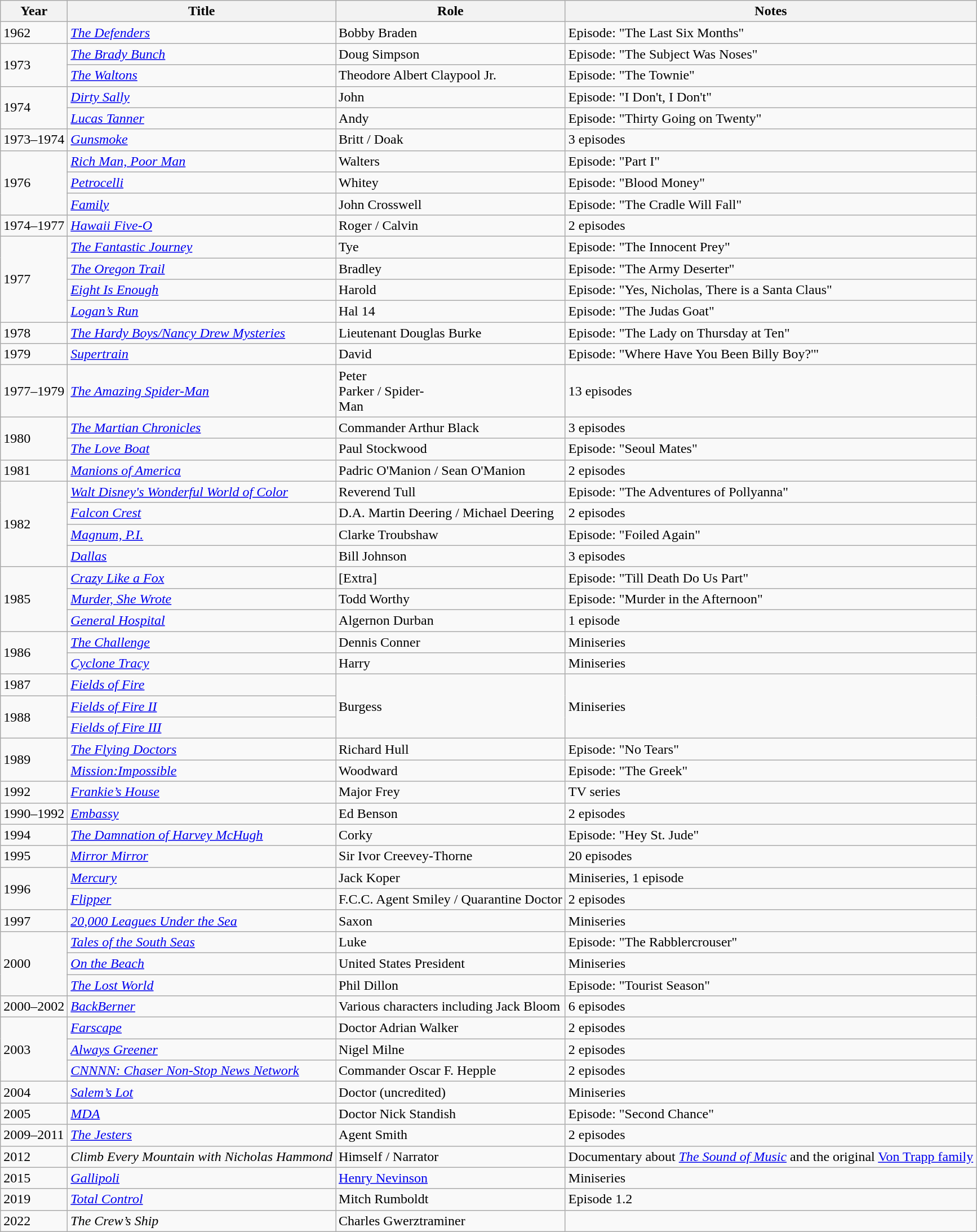<table class="wikitable sortable">
<tr>
<th>Year</th>
<th>Title</th>
<th>Role</th>
<th class="unsortable">Notes</th>
</tr>
<tr>
<td>1962</td>
<td><em><a href='#'>The Defenders</a></em></td>
<td>Bobby Braden</td>
<td>Episode: "The Last Six Months"</td>
</tr>
<tr>
<td rowspan="2">1973</td>
<td><em><a href='#'>The Brady Bunch</a></em></td>
<td>Doug Simpson</td>
<td>Episode: "The Subject Was Noses"</td>
</tr>
<tr>
<td><em><a href='#'>The Waltons</a></em></td>
<td>Theodore Albert Claypool Jr.</td>
<td>Episode: "The Townie"</td>
</tr>
<tr>
<td rowspan="2">1974</td>
<td><em><a href='#'>Dirty Sally</a></em></td>
<td>John</td>
<td>Episode: "I Don't, I Don't"</td>
</tr>
<tr>
<td><em><a href='#'>Lucas Tanner</a></em></td>
<td>Andy</td>
<td>Episode: "Thirty Going on Twenty"</td>
</tr>
<tr>
<td>1973–1974</td>
<td><em><a href='#'>Gunsmoke</a></em></td>
<td>Britt / Doak</td>
<td>3 episodes</td>
</tr>
<tr>
<td rowspan="3">1976</td>
<td><em><a href='#'>Rich Man, Poor Man</a></em></td>
<td>Walters</td>
<td>Episode: "Part I"</td>
</tr>
<tr>
<td><em><a href='#'>Petrocelli</a></em></td>
<td>Whitey</td>
<td>Episode: "Blood Money"</td>
</tr>
<tr>
<td><em><a href='#'>Family</a></em></td>
<td>John Crosswell</td>
<td>Episode: "The Cradle Will Fall"</td>
</tr>
<tr>
<td>1974–1977</td>
<td><em><a href='#'>Hawaii Five-O</a></em></td>
<td>Roger / Calvin</td>
<td>2 episodes</td>
</tr>
<tr>
<td rowspan="4">1977</td>
<td><em><a href='#'>The Fantastic Journey</a></em></td>
<td>Tye</td>
<td>Episode: "The Innocent Prey"</td>
</tr>
<tr>
<td><em><a href='#'>The Oregon Trail</a></em></td>
<td>Bradley</td>
<td>Episode: "The Army Deserter"</td>
</tr>
<tr>
<td><em><a href='#'>Eight Is Enough</a></em></td>
<td>Harold</td>
<td>Episode: "Yes, Nicholas, There is a Santa Claus"</td>
</tr>
<tr>
<td><em><a href='#'>Logan’s Run</a></em></td>
<td>Hal 14</td>
<td>Episode: "The Judas Goat"</td>
</tr>
<tr>
<td>1978</td>
<td><em><a href='#'>The Hardy Boys/Nancy Drew Mysteries</a></em></td>
<td>Lieutenant Douglas Burke</td>
<td>Episode: "The Lady on Thursday at Ten"</td>
</tr>
<tr>
<td>1979</td>
<td><em><a href='#'>Supertrain</a></em></td>
<td>David</td>
<td>Episode: "Where Have You Been Billy Boy?'"</td>
</tr>
<tr>
<td>1977–1979</td>
<td><em><a href='#'>The Amazing Spider-Man</a></em></td>
<td>Peter<br> Parker / Spider-<br>Man</td>
<td>13 episodes</td>
</tr>
<tr>
<td rowspan="2">1980</td>
<td><em><a href='#'>The Martian Chronicles</a></em></td>
<td>Commander Arthur Black</td>
<td>3 episodes</td>
</tr>
<tr>
<td><em><a href='#'>The Love Boat</a></em></td>
<td>Paul Stockwood</td>
<td>Episode: "Seoul Mates"</td>
</tr>
<tr>
<td>1981</td>
<td><em><a href='#'>Manions of America</a></em></td>
<td>Padric O'Manion / Sean O'Manion</td>
<td>2 episodes</td>
</tr>
<tr>
<td rowspan="4">1982</td>
<td><em><a href='#'>Walt Disney's Wonderful World of Color</a></em></td>
<td>Reverend Tull</td>
<td>Episode: "The Adventures of Pollyanna"</td>
</tr>
<tr>
<td><em><a href='#'>Falcon Crest</a></em></td>
<td>D.A. Martin Deering / Michael Deering</td>
<td>2 episodes</td>
</tr>
<tr>
<td><em><a href='#'>Magnum, P.I.</a></em></td>
<td>Clarke Troubshaw</td>
<td>Episode: "Foiled Again"</td>
</tr>
<tr>
<td><em><a href='#'>Dallas</a></em></td>
<td>Bill Johnson</td>
<td>3 episodes</td>
</tr>
<tr>
<td rowspan="3">1985</td>
<td><em><a href='#'>Crazy Like a Fox</a></em></td>
<td>[Extra]</td>
<td>Episode: "Till Death Do Us Part"</td>
</tr>
<tr>
<td><em><a href='#'>Murder, She Wrote</a></em></td>
<td>Todd Worthy</td>
<td>Episode: "Murder in the Afternoon"</td>
</tr>
<tr>
<td><em><a href='#'>General Hospital</a></em></td>
<td>Algernon Durban</td>
<td>1 episode</td>
</tr>
<tr>
<td rowspan="2">1986</td>
<td><em><a href='#'>The Challenge</a></em></td>
<td>Dennis Conner</td>
<td>Miniseries</td>
</tr>
<tr>
<td><em><a href='#'>Cyclone Tracy</a></em></td>
<td>Harry</td>
<td>Miniseries</td>
</tr>
<tr>
<td>1987</td>
<td><em><a href='#'>Fields of Fire</a></em></td>
<td rowspan="3">Burgess</td>
<td rowspan="3">Miniseries</td>
</tr>
<tr>
<td rowspan="2">1988</td>
<td><em><a href='#'>Fields of Fire II</a></em></td>
</tr>
<tr>
<td><em><a href='#'>Fields of Fire III</a></em></td>
</tr>
<tr>
<td rowspan="2">1989</td>
<td><em><a href='#'>The Flying Doctors</a></em></td>
<td>Richard Hull</td>
<td>Episode: "No Tears"</td>
</tr>
<tr>
<td><em><a href='#'>Mission:Impossible</a></em></td>
<td>Woodward</td>
<td>Episode: "The Greek"</td>
</tr>
<tr>
<td>1992</td>
<td><em><a href='#'>Frankie’s House</a></em></td>
<td>Major Frey</td>
<td>TV series</td>
</tr>
<tr>
<td>1990–1992</td>
<td><em><a href='#'>Embassy</a></em></td>
<td>Ed Benson</td>
<td>2 episodes</td>
</tr>
<tr>
<td>1994</td>
<td><em><a href='#'>The Damnation of Harvey McHugh</a></em></td>
<td>Corky</td>
<td>Episode: "Hey St. Jude"</td>
</tr>
<tr>
<td>1995</td>
<td><em><a href='#'>Mirror Mirror</a></em></td>
<td>Sir Ivor Creevey-Thorne</td>
<td>20 episodes</td>
</tr>
<tr>
<td rowspan="2">1996</td>
<td><em><a href='#'>Mercury</a></em></td>
<td>Jack Koper</td>
<td>Miniseries, 1 episode</td>
</tr>
<tr>
<td><em><a href='#'>Flipper</a></em></td>
<td>F.C.C. Agent Smiley / Quarantine Doctor</td>
<td>2 episodes</td>
</tr>
<tr>
<td>1997</td>
<td><em><a href='#'>20,000 Leagues Under the Sea</a></em></td>
<td>Saxon</td>
<td>Miniseries</td>
</tr>
<tr>
<td rowspan="3">2000</td>
<td><em><a href='#'>Tales of the South Seas</a></em></td>
<td>Luke</td>
<td>Episode: "The Rabblercrouser"</td>
</tr>
<tr>
<td><em><a href='#'>On the Beach</a></em></td>
<td>United States President</td>
<td>Miniseries</td>
</tr>
<tr>
<td><em><a href='#'>The Lost World</a></em></td>
<td>Phil Dillon</td>
<td>Episode: "Tourist Season"</td>
</tr>
<tr>
<td>2000–2002</td>
<td><em><a href='#'>BackBerner</a></em></td>
<td>Various characters including Jack Bloom</td>
<td>6 episodes</td>
</tr>
<tr>
<td rowspan="3">2003</td>
<td><em><a href='#'>Farscape</a></em></td>
<td>Doctor Adrian Walker</td>
<td>2 episodes</td>
</tr>
<tr>
<td><em><a href='#'>Always Greener</a></em></td>
<td>Nigel Milne</td>
<td>2 episodes</td>
</tr>
<tr>
<td><em><a href='#'>CNNNN: Chaser Non-Stop News Network</a></em></td>
<td>Commander Oscar F. Hepple</td>
<td>2 episodes</td>
</tr>
<tr>
<td rowspan="1">2004</td>
<td><em><a href='#'>Salem’s Lot</a></em></td>
<td>Doctor (uncredited)</td>
<td>Miniseries</td>
</tr>
<tr>
<td>2005</td>
<td><em><a href='#'>MDA</a></em></td>
<td>Doctor Nick Standish</td>
<td>Episode: "Second Chance"</td>
</tr>
<tr>
<td>2009–2011</td>
<td><em><a href='#'>The Jesters</a></em></td>
<td>Agent Smith</td>
<td>2 episodes</td>
</tr>
<tr>
<td>2012</td>
<td><em>Climb Every Mountain with Nicholas Hammond</em></td>
<td>Himself /  Narrator</td>
<td>Documentary about <em><a href='#'>The Sound of Music</a></em> and the original <a href='#'>Von Trapp family</a></td>
</tr>
<tr>
<td>2015</td>
<td><em><a href='#'>Gallipoli</a></em></td>
<td><a href='#'>Henry Nevinson</a></td>
<td>Miniseries</td>
</tr>
<tr>
<td>2019</td>
<td><em><a href='#'>Total Control</a></em></td>
<td>Mitch Rumboldt</td>
<td>Episode 1.2</td>
</tr>
<tr>
<td>2022</td>
<td><em>The Crew’s Ship</em></td>
<td>Charles Gwerztraminer</td>
<td></td>
</tr>
</table>
